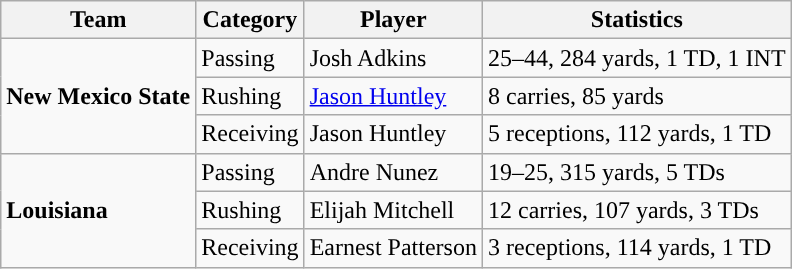<table class="wikitable" style="float: left;">
<tr>
<th>Team</th>
<th>Category</th>
<th>Player</th>
<th>Statistics</th>
</tr>
<tr>
<td rowspan=3><strong>New Mexico State</strong></td>
<td>Passing</td>
<td>Josh Adkins</td>
<td>25–44, 284 yards, 1 TD, 1 INT</td>
</tr>
<tr>
<td>Rushing</td>
<td><a href='#'>Jason Huntley</a></td>
<td>8 carries, 85 yards</td>
</tr>
<tr>
<td>Receiving</td>
<td>Jason Huntley</td>
<td>5 receptions, 112 yards, 1 TD</td>
</tr>
<tr>
<td rowspan=3><strong>Louisiana</strong></td>
<td>Passing</td>
<td>Andre Nunez</td>
<td>19–25, 315 yards, 5 TDs</td>
</tr>
<tr>
<td>Rushing</td>
<td>Elijah Mitchell</td>
<td>12 carries, 107 yards, 3 TDs</td>
</tr>
<tr>
<td>Receiving</td>
<td>Earnest Patterson</td>
<td>3 receptions, 114 yards, 1 TD</td>
</tr>
</table>
